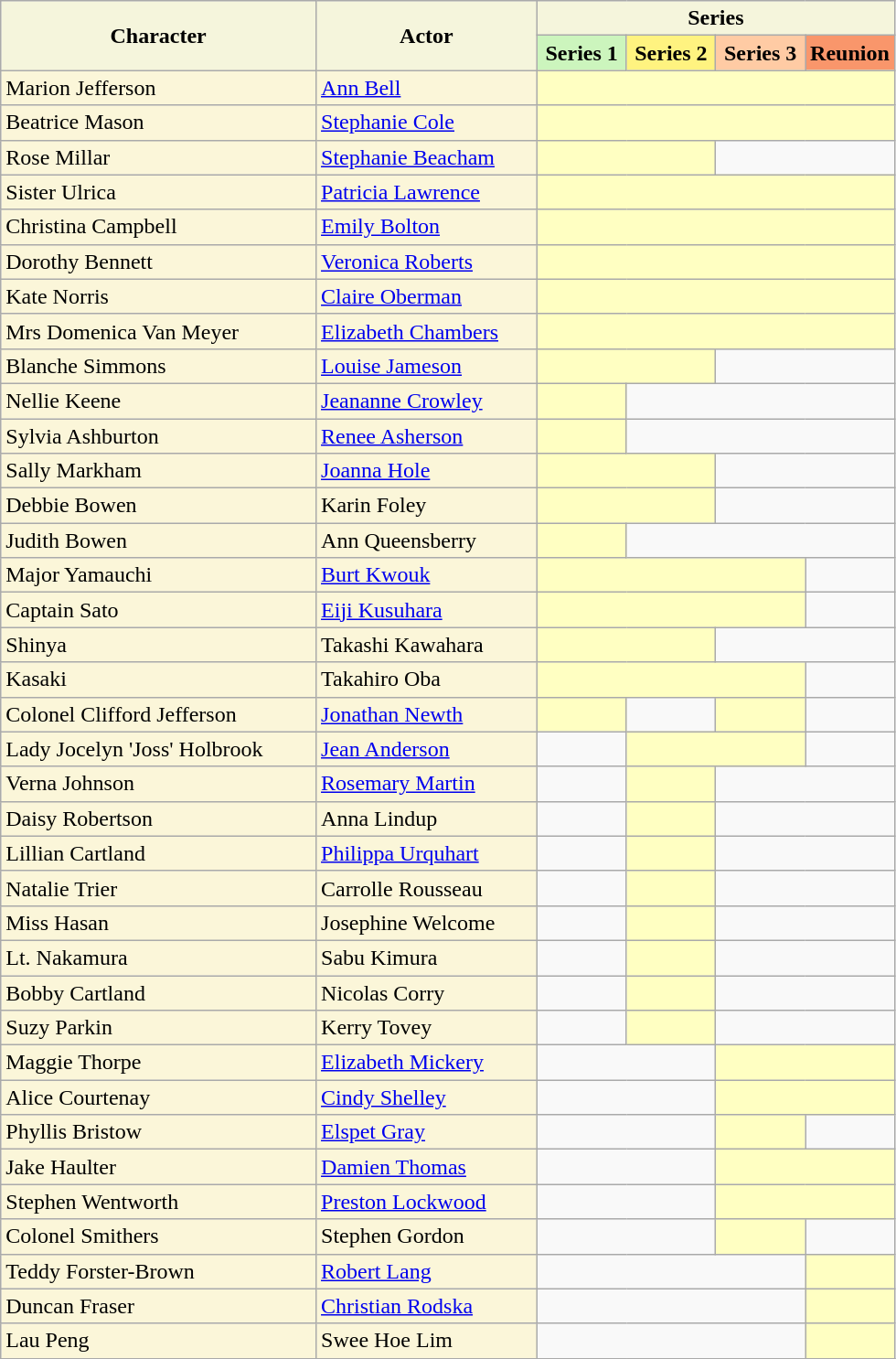<table class="wikitable">
<tr>
<th rowspan="2" style="background:#F5F5DC">Character</th>
<th rowspan="2" style="background:#F5F5DC">Actor</th>
<th colspan="7" style="background:#F5F5DC">Series</th>
</tr>
<tr>
<th width="10%" scope="col" style="background:#CCF5BD">Series 1</th>
<th width="10%" scope="col" style="background:#FFF380">Series 2</th>
<th width="10%" scope="col" style="background:#FFCBA4">Series 3</th>
<th width="10%" scope="col" style="background:#F9966B">Reunion</th>
</tr>
<tr>
<td scope="col" colspan="1" style="background:#FBF6D9">Marion Jefferson</td>
<td scope="col" colspan="1" style="background:#FBF6D9"><a href='#'>Ann Bell</a></td>
<td scope="col" colspan="4" style="background:#FFFFC2"></td>
</tr>
<tr>
<td scope="col" colspan="1" style="background:#FBF6D9">Beatrice Mason</td>
<td scope="col" colspan="1" style="background:#FBF6D9"><a href='#'>Stephanie Cole</a></td>
<td scope="col" colspan="4" style="background:#FFFFC2"></td>
</tr>
<tr>
<td scope="col" colspan="1" style="background:#FBF6D9">Rose Millar</td>
<td scope="col" colspan="1" style="background:#FBF6D9"><a href='#'>Stephanie Beacham</a></td>
<td scope="col" colspan="2" style="background:#FFFFC2"></td>
<td scope="col" colspan="2"></td>
</tr>
<tr>
<td scope="col" colspan="1" style="background:#FBF6D9">Sister Ulrica</td>
<td scope="col" colspan="1" style="background:#FBF6D9"><a href='#'>Patricia Lawrence</a></td>
<td scope="col" colspan="4" style="background:#FFFFC2"></td>
</tr>
<tr>
<td scope="col" colspan="1" style="background:#FBF6D9">Christina Campbell</td>
<td scope="col" colspan="1" style="background:#FBF6D9"><a href='#'>Emily Bolton</a></td>
<td scope="col" colspan="4" style="background:#FFFFC2"></td>
</tr>
<tr>
<td scope="col" colspan="1" style="background:#FBF6D9">Dorothy Bennett</td>
<td scope="col" colspan="1" style="background:#FBF6D9"><a href='#'>Veronica Roberts</a></td>
<td scope="col" colspan="4" style="background:#FFFFC2"></td>
</tr>
<tr>
<td scope="col" colspan="1" style="background:#FBF6D9">Kate Norris</td>
<td scope="col" colspan="1" style="background:#FBF6D9"><a href='#'>Claire Oberman</a></td>
<td scope="col" colspan="4" style="background:#FFFFC2"></td>
</tr>
<tr>
<td scope="col" colspan="1" style="background:#FBF6D9">Mrs Domenica Van Meyer</td>
<td scope="col" colspan="1" style="background:#FBF6D9"><a href='#'>Elizabeth Chambers</a></td>
<td scope="col" colspan="4" style="background:#FFFFC2"></td>
</tr>
<tr>
<td scope="col" colspan="1" style="background:#FBF6D9">Blanche Simmons</td>
<td scope="col" colspan="1" style="background:#FBF6D9"><a href='#'>Louise Jameson</a></td>
<td scope="col" colspan="2" style="background:#FFFFC2"></td>
<td scope="col" colspan="2"></td>
</tr>
<tr>
<td scope="col" colspan="1" style="background:#FBF6D9">Nellie Keene</td>
<td scope="col" colspan="1" style="background:#FBF6D9"><a href='#'>Jeananne Crowley</a></td>
<td scope="col" colspan="1" style="background:#FFFFC2"></td>
<td scope="col" colspan="3"></td>
</tr>
<tr>
<td scope="col" colspan="1" style="background:#FBF6D9">Sylvia Ashburton</td>
<td scope="col" colspan="1" style="background:#FBF6D9"><a href='#'>Renee Asherson</a></td>
<td scope="col" colspan="1" style="background:#FFFFC2"></td>
<td scope="col" colspan="3"></td>
</tr>
<tr>
<td scope="col" colspan="1" style="background:#FBF6D9">Sally Markham</td>
<td scope="col" colspan="1" style="background:#FBF6D9"><a href='#'>Joanna Hole</a></td>
<td scope="col" colspan="2" style="background:#FFFFC2"></td>
<td scope="col" colspan="2"></td>
</tr>
<tr>
<td scope="col" colspan="1" style="background:#FBF6D9">Debbie Bowen</td>
<td scope="col" colspan="1" style="background:#FBF6D9">Karin Foley</td>
<td scope="col" colspan="2" style="background:#FFFFC2"></td>
<td scope="col" colspan="2"></td>
</tr>
<tr>
<td scope="col" colspan="1" style="background:#FBF6D9">Judith Bowen</td>
<td scope="col" colspan="1" style="background:#FBF6D9">Ann Queensberry</td>
<td scope="col" colspan="1" style="background:#FFFFC2"></td>
<td scope="col" colspan="3"></td>
</tr>
<tr>
<td scope="col" colspan="1" style="background:#FBF6D9">Major Yamauchi</td>
<td scope="col" colspan="1" style="background:#FBF6D9"><a href='#'>Burt Kwouk</a></td>
<td scope="col" colspan="3" style="background:#FFFFC2"></td>
<td scope="col" colspan="1"></td>
</tr>
<tr>
<td scope="col" colspan="1" style="background:#FBF6D9">Captain Sato</td>
<td scope="col" colspan="1" style="background:#FBF6D9"><a href='#'>Eiji Kusuhara</a></td>
<td scope="col" colspan="3" style="background:#FFFFC2"></td>
<td scope="col" colspan="1"></td>
</tr>
<tr>
<td scope="col" colspan="1" style="background:#FBF6D9">Shinya</td>
<td scope="col" colspan="1" style="background:#FBF6D9">Takashi Kawahara</td>
<td scope="col" colspan="2" style="background:#FFFFC2"></td>
<td scope="col" colspan="2"></td>
</tr>
<tr>
<td scope="col" colspan="1" style="background:#FBF6D9">Kasaki</td>
<td scope="col" colspan="1" style="background:#FBF6D9">Takahiro Oba</td>
<td scope="col" colspan="3" style="background:#FFFFC2"></td>
<td scope="col" colspan="1"></td>
</tr>
<tr>
<td scope="col" colspan="1" style="background:#FBF6D9">Colonel Clifford Jefferson</td>
<td scope="col" colspan="1" style="background:#FBF6D9"><a href='#'>Jonathan Newth</a></td>
<td scope="col" colspan="1" style="background:#FFFFC2"></td>
<td scope="col" colspan="1"></td>
<td scope="col" colspan="1" style="background:#FFFFC2"></td>
<td scope="col" colspan="1"></td>
</tr>
<tr>
<td scope="col" colspan="1" style="background:#FBF6D9">Lady Jocelyn 'Joss' Holbrook</td>
<td scope="col" colspan="1" style="background:#FBF6D9"><a href='#'>Jean Anderson</a></td>
<td scope="col" colspan="1"></td>
<td scope="col" colspan="2" style="background:#FFFFC2"></td>
<td scope="col" colspan="1"></td>
</tr>
<tr>
<td scope="col" colspan="1" style="background:#FBF6D9">Verna Johnson</td>
<td scope="col" colspan="1" style="background:#FBF6D9"><a href='#'>Rosemary Martin</a></td>
<td scope="col" colspan="1"></td>
<td scope="col" colspan="1" style="background:#FFFFC2"></td>
<td scope="col" colspan="2"></td>
</tr>
<tr>
<td scope="col" colspan="1" style="background:#FBF6D9">Daisy Robertson</td>
<td scope="col" colspan="1" style="background:#FBF6D9">Anna Lindup</td>
<td scope="col" colspan="1"></td>
<td scope="col" colspan="1" style="background:#FFFFC2"></td>
<td scope="col" colspan="2"></td>
</tr>
<tr>
<td scope="col" colspan="1" style="background:#FBF6D9">Lillian Cartland</td>
<td scope="col" colspan="1" style="background:#FBF6D9"><a href='#'>Philippa Urquhart</a></td>
<td scope="col" colspan="1"></td>
<td scope="col" colspan="1" style="background:#FFFFC2"></td>
<td scope="col" colspan="2"></td>
</tr>
<tr>
<td scope="col" colspan="1" style="background:#FBF6D9">Natalie Trier</td>
<td scope="col" colspan="1" style="background:#FBF6D9">Carrolle Rousseau</td>
<td scope="col" colspan="1"></td>
<td scope="col" colspan="1" style="background:#FFFFC2"></td>
<td scope="col" colspan="2"></td>
</tr>
<tr>
<td scope="col" colspan="1" style="background:#FBF6D9">Miss Hasan</td>
<td scope="col" colspan="1" style="background:#FBF6D9">Josephine Welcome</td>
<td scope="col" colspan="1"></td>
<td scope="col" colspan="1" style="background:#FFFFC2"></td>
<td scope="col" colspan="2"></td>
</tr>
<tr>
<td scope="col" colspan="1" style="background:#FBF6D9">Lt. Nakamura</td>
<td scope="col" colspan="1" style="background:#FBF6D9">Sabu Kimura</td>
<td scope="col" colspan="1"></td>
<td scope="col" colspan="1" style="background:#FFFFC2"></td>
<td scope="col" colspan="2"></td>
</tr>
<tr>
<td scope="col" colspan="1" style="background:#FBF6D9">Bobby Cartland</td>
<td scope="col" colspan="1" style="background:#FBF6D9">Nicolas Corry</td>
<td scope="col" colspan="1"></td>
<td scope="col" colspan="1" style="background:#FFFFC2"></td>
<td scope="col" colspan="2"></td>
</tr>
<tr>
<td scope="col" colspan="1" style="background:#FBF6D9">Suzy Parkin</td>
<td scope="col" colspan="1" style="background:#FBF6D9">Kerry Tovey</td>
<td scope="col" colspan="1"></td>
<td scope="col" colspan="1" style="background:#FFFFC2"></td>
<td scope="col" colspan="2"></td>
</tr>
<tr>
<td scope="col" colspan="1" style="background:#FBF6D9">Maggie Thorpe</td>
<td scope="col" colspan="1" style="background:#FBF6D9"><a href='#'>Elizabeth Mickery</a></td>
<td scope="col" colspan="2"></td>
<td scope="col" colspan="2" style="background:#FFFFC2"></td>
</tr>
<tr>
<td scope="col" colspan="1" style="background:#FBF6D9">Alice Courtenay</td>
<td scope="col" colspan="1" style="background:#FBF6D9"><a href='#'>Cindy Shelley</a></td>
<td scope="col" colspan="2"></td>
<td scope="col" colspan="2" style="background:#FFFFC2"></td>
</tr>
<tr>
<td scope="col" colspan="1" style="background:#FBF6D9">Phyllis Bristow</td>
<td scope="col" colspan="1" style="background:#FBF6D9"><a href='#'>Elspet Gray</a></td>
<td scope="col" colspan="2"></td>
<td scope="col" colspan="1" style="background:#FFFFC2"></td>
<td scope="col" colspan="1"></td>
</tr>
<tr>
<td scope="col" colspan="1" style="background:#FBF6D9">Jake Haulter</td>
<td scope="col" colspan="1" style="background:#FBF6D9"><a href='#'>Damien Thomas</a></td>
<td scope="col" colspan="2"></td>
<td scope="col" colspan="2" style="background:#FFFFC2"></td>
</tr>
<tr>
<td scope="col" colspan="1" style="background:#FBF6D9">Stephen Wentworth</td>
<td scope="col" colspan="1" style="background:#FBF6D9"><a href='#'>Preston Lockwood</a></td>
<td scope="col" colspan="2"></td>
<td scope="col" colspan="2" style="background:#FFFFC2"></td>
</tr>
<tr>
<td scope="col" colspan="1" style="background:#FBF6D9">Colonel Smithers</td>
<td scope="col" colspan="1" style="background:#FBF6D9">Stephen Gordon</td>
<td scope="col" colspan="2"></td>
<td scope="col" colspan="1" style="background:#FFFFC2"></td>
<td scope="col" colspan="1"></td>
</tr>
<tr>
<td scope="col" colspan="1" style="background:#FBF6D9">Teddy Forster-Brown</td>
<td scope="col" colspan="1" style="background:#FBF6D9"><a href='#'>Robert Lang</a></td>
<td scope="col" colspan="3"></td>
<td scope="col" colspan="1" style="background:#FFFFC2"></td>
</tr>
<tr>
<td scope="col" colspan="1" style="background:#FBF6D9">Duncan Fraser</td>
<td scope="col" colspan="1" style="background:#FBF6D9"><a href='#'>Christian Rodska</a></td>
<td scope="col" colspan="3"></td>
<td scope="col" colspan="1" style="background:#FFFFC2"></td>
</tr>
<tr>
<td scope="col" colspan="1" style="background:#FBF6D9">Lau Peng</td>
<td scope="col" colspan="1" style="background:#FBF6D9">Swee Hoe Lim</td>
<td scope="col" colspan="3"></td>
<td scope="col" colspan="1" style="background:#FFFFC2"></td>
</tr>
<tr>
</tr>
</table>
